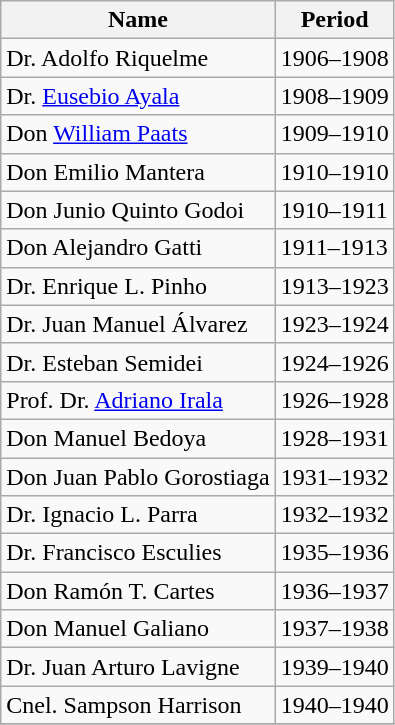<table class="wikitable">
<tr>
<th>Name</th>
<th>Period</th>
</tr>
<tr>
<td>Dr. Adolfo Riquelme</td>
<td>1906–1908</td>
</tr>
<tr>
<td>Dr. <a href='#'>Eusebio Ayala</a></td>
<td>1908–1909</td>
</tr>
<tr>
<td>Don <a href='#'>William Paats</a></td>
<td>1909–1910</td>
</tr>
<tr>
<td>Don Emilio Mantera</td>
<td>1910–1910</td>
</tr>
<tr>
<td>Don Junio Quinto Godoi</td>
<td>1910–1911</td>
</tr>
<tr>
<td>Don Alejandro Gatti</td>
<td>1911–1913</td>
</tr>
<tr>
<td>Dr. Enrique L. Pinho</td>
<td>1913–1923</td>
</tr>
<tr>
<td>Dr. Juan Manuel Álvarez</td>
<td>1923–1924</td>
</tr>
<tr>
<td>Dr. Esteban Semidei</td>
<td>1924–1926</td>
</tr>
<tr>
<td>Prof. Dr. <a href='#'>Adriano Irala</a></td>
<td>1926–1928</td>
</tr>
<tr>
<td>Don Manuel Bedoya</td>
<td>1928–1931</td>
</tr>
<tr>
<td>Don Juan Pablo Gorostiaga</td>
<td>1931–1932</td>
</tr>
<tr>
<td>Dr. Ignacio L. Parra</td>
<td>1932–1932</td>
</tr>
<tr>
<td>Dr. Francisco Esculies</td>
<td>1935–1936</td>
</tr>
<tr>
<td>Don Ramón T. Cartes</td>
<td>1936–1937</td>
</tr>
<tr>
<td>Don Manuel Galiano</td>
<td>1937–1938</td>
</tr>
<tr>
<td>Dr. Juan Arturo Lavigne</td>
<td>1939–1940</td>
</tr>
<tr>
<td>Cnel. Sampson Harrison</td>
<td>1940–1940</td>
</tr>
<tr>
</tr>
</table>
